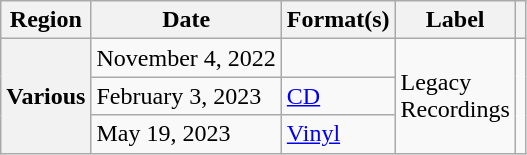<table class="wikitable plainrowheaders">
<tr>
<th scope="col">Region</th>
<th scope="col">Date</th>
<th scope="col">Format(s)</th>
<th scope="col">Label</th>
<th scope="col"></th>
</tr>
<tr>
<th rowspan="3" scope="row">Various</th>
<td>November 4, 2022</td>
<td></td>
<td rowspan="3">Legacy<br>Recordings</td>
<td rowspan="3" align="center"><br></td>
</tr>
<tr>
<td>February 3, 2023</td>
<td><a href='#'>CD</a></td>
</tr>
<tr>
<td>May 19, 2023</td>
<td><a href='#'>Vinyl</a></td>
</tr>
</table>
